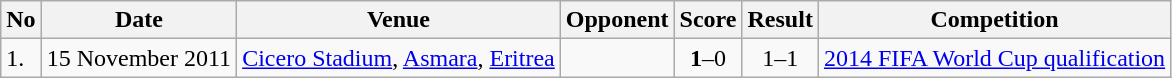<table class="wikitable" style="font-size:100%;">
<tr>
<th>No</th>
<th>Date</th>
<th>Venue</th>
<th>Opponent</th>
<th>Score</th>
<th>Result</th>
<th>Competition</th>
</tr>
<tr>
<td>1.</td>
<td>15 November 2011</td>
<td><a href='#'>Cicero Stadium</a>, <a href='#'>Asmara</a>, <a href='#'>Eritrea</a></td>
<td></td>
<td align=center><strong>1</strong>–0</td>
<td align=center>1–1</td>
<td><a href='#'>2014 FIFA World Cup qualification</a></td>
</tr>
</table>
